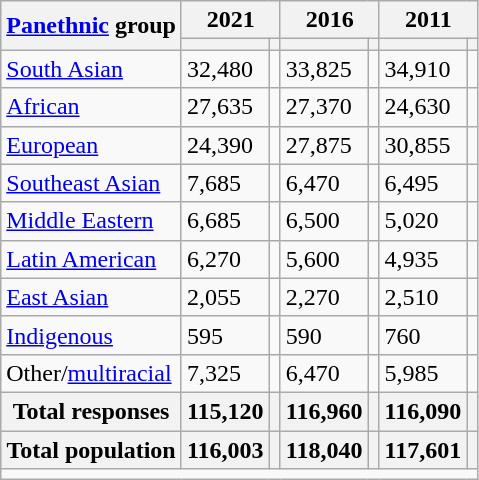<table class="wikitable collapsible sortable">
<tr>
<th rowspan="2"><a href='#'>Panethnic</a> group</th>
<th colspan="2">2021</th>
<th colspan="2">2016</th>
<th colspan="2">2011</th>
</tr>
<tr>
<th><a href='#'></a></th>
<th></th>
<th></th>
<th></th>
<th></th>
<th></th>
</tr>
<tr>
<td><a href='#'>South Asian</a></td>
<td>32,480</td>
<td></td>
<td>33,825</td>
<td></td>
<td>34,910</td>
<td></td>
</tr>
<tr>
<td><a href='#'>African</a></td>
<td>27,635</td>
<td></td>
<td>27,370</td>
<td></td>
<td>24,630</td>
<td></td>
</tr>
<tr>
<td><a href='#'>European</a></td>
<td>24,390</td>
<td></td>
<td>27,875</td>
<td></td>
<td>30,855</td>
<td></td>
</tr>
<tr>
<td><a href='#'>Southeast Asian</a></td>
<td>7,685</td>
<td></td>
<td>6,470</td>
<td></td>
<td>6,495</td>
<td></td>
</tr>
<tr>
<td><a href='#'>Middle Eastern</a></td>
<td>6,685</td>
<td></td>
<td>6,500</td>
<td></td>
<td>5,020</td>
<td></td>
</tr>
<tr>
<td><a href='#'>Latin American</a></td>
<td>6,270</td>
<td></td>
<td>5,600</td>
<td></td>
<td>4,935</td>
<td></td>
</tr>
<tr>
<td><a href='#'>East Asian</a></td>
<td>2,055</td>
<td></td>
<td>2,270</td>
<td></td>
<td>2,510</td>
<td></td>
</tr>
<tr>
<td><a href='#'>Indigenous</a></td>
<td>595</td>
<td></td>
<td>590</td>
<td></td>
<td>760</td>
<td></td>
</tr>
<tr>
<td>Other/<a href='#'>multiracial</a></td>
<td>7,325</td>
<td></td>
<td>6,470</td>
<td></td>
<td>5,985</td>
<td></td>
</tr>
<tr>
<th>Total responses</th>
<th>115,120</th>
<th></th>
<th>116,960</th>
<th></th>
<th>116,090</th>
<th></th>
</tr>
<tr class="sortbottom">
<th>Total population</th>
<th>116,003</th>
<th></th>
<th>118,040</th>
<th></th>
<th>117,601</th>
<th></th>
</tr>
<tr class="sortbottom">
<td colspan="15"></td>
</tr>
</table>
